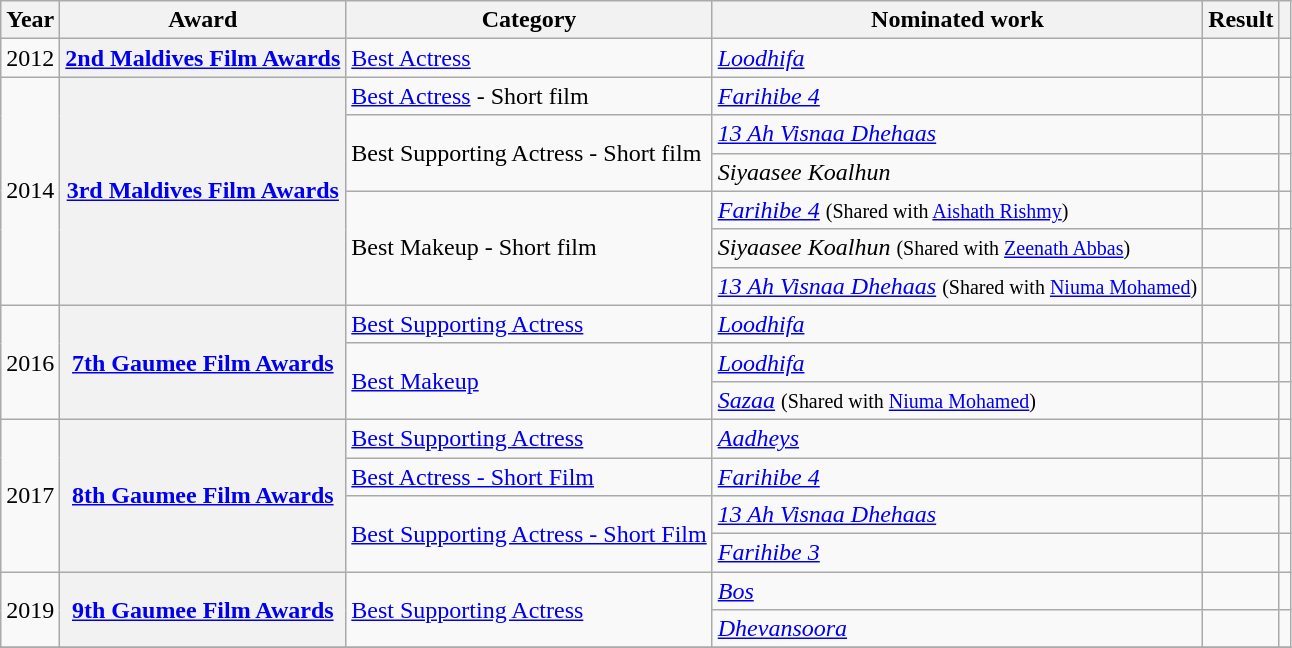<table class="wikitable plainrowheaders sortable">
<tr>
<th scope="col">Year</th>
<th scope="col">Award</th>
<th scope="col">Category</th>
<th scope="col">Nominated work</th>
<th scope="col">Result</th>
<th scope="col" class="unsortable"></th>
</tr>
<tr>
<td>2012</td>
<th scope="row"><a href='#'>2nd Maldives Film Awards</a></th>
<td><a href='#'>Best Actress</a></td>
<td><em><a href='#'>Loodhifa</a></em></td>
<td></td>
<td style="text-align: center;"></td>
</tr>
<tr>
<td rowspan="6">2014</td>
<th scope="row" rowspan="6"><a href='#'>3rd Maldives Film Awards</a></th>
<td><a href='#'>Best Actress</a> - Short film</td>
<td><em><a href='#'>Farihibe 4</a></em></td>
<td></td>
<td style="text-align:center;"></td>
</tr>
<tr>
<td rowspan="2">Best Supporting Actress - Short film</td>
<td><em><a href='#'>13 Ah Visnaa Dhehaas</a></em></td>
<td></td>
<td style="text-align:center;"></td>
</tr>
<tr>
<td><em>Siyaasee Koalhun</em></td>
<td></td>
<td style="text-align:center;"></td>
</tr>
<tr>
<td rowspan="3">Best Makeup - Short film</td>
<td><em><a href='#'>Farihibe 4</a></em> <small>(Shared with <a href='#'>Aishath Rishmy</a>)</small></td>
<td></td>
<td style="text-align:center;"></td>
</tr>
<tr>
<td><em>Siyaasee Koalhun</em> <small>(Shared with <a href='#'>Zeenath Abbas</a>)</small></td>
<td></td>
<td style="text-align:center;"></td>
</tr>
<tr>
<td><em><a href='#'>13 Ah Visnaa Dhehaas</a></em> <small>(Shared with <a href='#'>Niuma Mohamed</a>)</small></td>
<td></td>
<td style="text-align:center;"></td>
</tr>
<tr>
<td rowspan="3">2016</td>
<th scope="row" rowspan="3"><a href='#'>7th Gaumee Film Awards</a></th>
<td><a href='#'>Best Supporting Actress</a></td>
<td><em><a href='#'>Loodhifa</a></em></td>
<td></td>
<td style="text-align:center;"></td>
</tr>
<tr>
<td rowspan="2"><a href='#'>Best Makeup</a></td>
<td><em><a href='#'>Loodhifa</a></em></td>
<td></td>
<td style="text-align:center;"></td>
</tr>
<tr>
<td><em><a href='#'>Sazaa</a></em> <small>(Shared with <a href='#'>Niuma Mohamed</a>)</small></td>
<td></td>
<td style="text-align:center;"></td>
</tr>
<tr>
<td rowspan="4">2017</td>
<th scope="row" rowspan="4"><a href='#'>8th Gaumee Film Awards</a></th>
<td><a href='#'>Best Supporting Actress</a></td>
<td><em><a href='#'>Aadheys</a></em></td>
<td></td>
<td style="text-align:center;"></td>
</tr>
<tr>
<td><a href='#'>Best Actress - Short Film</a></td>
<td><em><a href='#'>Farihibe 4</a></em></td>
<td></td>
<td style="text-align:center;"></td>
</tr>
<tr>
<td rowspan="2"><a href='#'>Best Supporting Actress - Short Film</a></td>
<td><em><a href='#'>13 Ah Visnaa Dhehaas</a></em></td>
<td></td>
<td style="text-align:center;"></td>
</tr>
<tr>
<td><em><a href='#'>Farihibe 3</a></em></td>
<td></td>
<td style="text-align:center;"></td>
</tr>
<tr>
<td rowspan="2">2019</td>
<th scope="row" rowspan="2"><a href='#'>9th Gaumee Film Awards</a></th>
<td rowspan="2"><a href='#'>Best Supporting Actress</a></td>
<td><em><a href='#'>Bos</a></em></td>
<td></td>
<td style="text-align:center;"></td>
</tr>
<tr>
<td><em><a href='#'>Dhevansoora</a></em></td>
<td></td>
<td style="text-align:center;"></td>
</tr>
<tr>
</tr>
</table>
